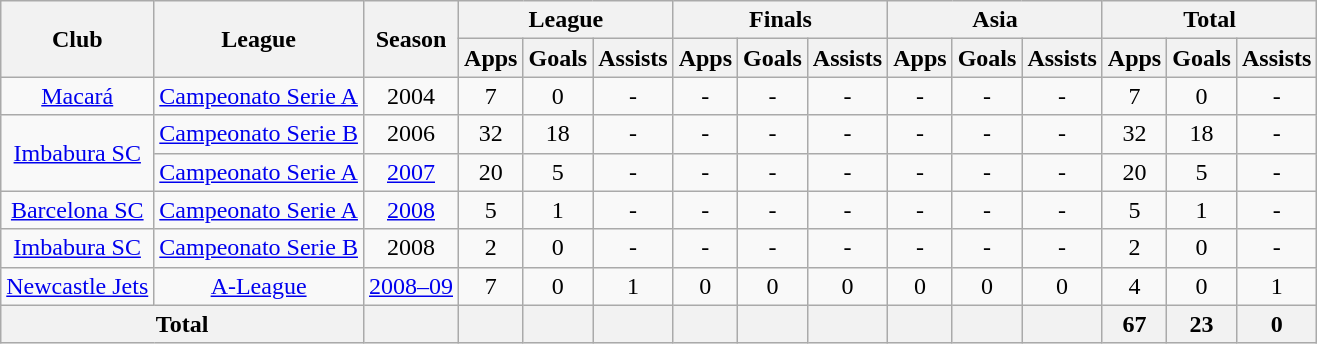<table class="wikitable" style="text-align: center;">
<tr>
<th rowspan="2">Club</th>
<th rowspan="2">League</th>
<th rowspan="2">Season</th>
<th colspan="3">League</th>
<th colspan="3">Finals</th>
<th colspan="3">Asia</th>
<th colspan="3">Total</th>
</tr>
<tr>
<th>Apps</th>
<th>Goals</th>
<th>Assists</th>
<th>Apps</th>
<th>Goals</th>
<th>Assists</th>
<th>Apps</th>
<th>Goals</th>
<th>Assists</th>
<th>Apps</th>
<th>Goals</th>
<th>Assists</th>
</tr>
<tr>
<td><a href='#'>Macará</a></td>
<td><a href='#'>Campeonato Serie A</a></td>
<td>2004</td>
<td>7</td>
<td>0</td>
<td>-</td>
<td>-</td>
<td>-</td>
<td>-</td>
<td>-</td>
<td>-</td>
<td>-</td>
<td>7</td>
<td>0</td>
<td>-</td>
</tr>
<tr>
<td rowspan="2" valign="center"><a href='#'>Imbabura SC</a></td>
<td><a href='#'>Campeonato Serie B</a></td>
<td>2006</td>
<td>32</td>
<td>18</td>
<td>-</td>
<td>-</td>
<td>-</td>
<td>-</td>
<td>-</td>
<td>-</td>
<td>-</td>
<td>32</td>
<td>18</td>
<td>-</td>
</tr>
<tr>
<td><a href='#'>Campeonato Serie A</a></td>
<td><a href='#'>2007</a></td>
<td>20</td>
<td>5</td>
<td>-</td>
<td>-</td>
<td>-</td>
<td>-</td>
<td>-</td>
<td>-</td>
<td>-</td>
<td>20</td>
<td>5</td>
<td>-</td>
</tr>
<tr>
<td><a href='#'>Barcelona SC</a></td>
<td><a href='#'>Campeonato Serie A</a></td>
<td><a href='#'>2008</a></td>
<td>5</td>
<td>1</td>
<td>-</td>
<td>-</td>
<td>-</td>
<td>-</td>
<td>-</td>
<td>-</td>
<td>-</td>
<td>5</td>
<td>1</td>
<td>-</td>
</tr>
<tr>
<td><a href='#'>Imbabura SC</a></td>
<td><a href='#'>Campeonato Serie B</a></td>
<td>2008</td>
<td>2</td>
<td>0</td>
<td>-</td>
<td>-</td>
<td>-</td>
<td>-</td>
<td>-</td>
<td>-</td>
<td>-</td>
<td>2</td>
<td>0</td>
<td>-</td>
</tr>
<tr>
<td><a href='#'>Newcastle Jets</a></td>
<td><a href='#'>A-League</a></td>
<td><a href='#'>2008–09</a></td>
<td>7</td>
<td>0</td>
<td>1</td>
<td>0</td>
<td>0</td>
<td>0</td>
<td>0</td>
<td>0</td>
<td>0</td>
<td>4</td>
<td>0</td>
<td>1</td>
</tr>
<tr>
<th colspan="2">Total</th>
<th></th>
<th></th>
<th></th>
<th></th>
<th></th>
<th></th>
<th></th>
<th></th>
<th></th>
<th></th>
<th>67</th>
<th>23</th>
<th>0</th>
</tr>
</table>
